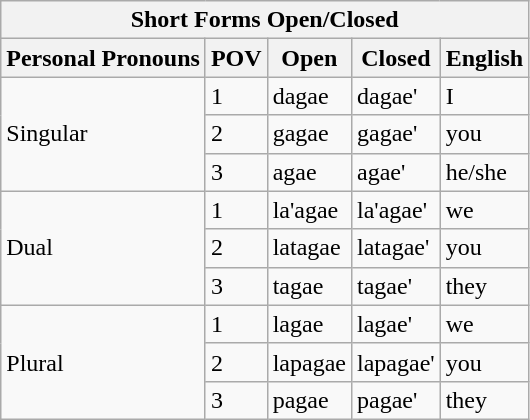<table class="wikitable">
<tr>
<th colspan="5">Short Forms Open/Closed</th>
</tr>
<tr>
<th>Personal Pronouns</th>
<th>POV</th>
<th>Open</th>
<th>Closed</th>
<th>English</th>
</tr>
<tr>
<td rowspan="3">Singular</td>
<td>1</td>
<td>dagae</td>
<td>dagae'</td>
<td>I</td>
</tr>
<tr>
<td>2</td>
<td>gagae</td>
<td>gagae'</td>
<td>you</td>
</tr>
<tr>
<td>3</td>
<td>agae</td>
<td>agae'</td>
<td>he/she</td>
</tr>
<tr>
<td rowspan="3">Dual</td>
<td>1</td>
<td>la'agae</td>
<td>la'agae'</td>
<td>we</td>
</tr>
<tr>
<td>2</td>
<td>latagae</td>
<td>latagae'</td>
<td>you</td>
</tr>
<tr>
<td>3</td>
<td>tagae</td>
<td>tagae'</td>
<td>they</td>
</tr>
<tr>
<td rowspan="3">Plural</td>
<td>1</td>
<td>lagae</td>
<td>lagae'</td>
<td>we</td>
</tr>
<tr>
<td>2</td>
<td>lapagae</td>
<td>lapagae'</td>
<td>you</td>
</tr>
<tr>
<td>3</td>
<td>pagae</td>
<td>pagae'</td>
<td>they</td>
</tr>
</table>
